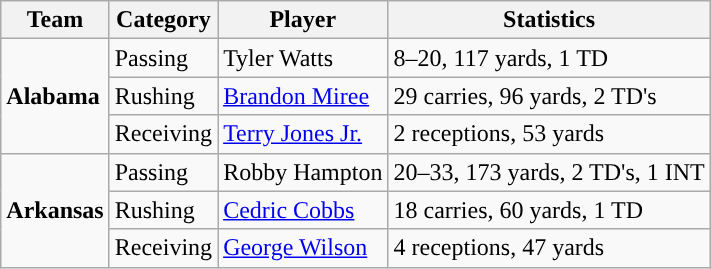<table class="wikitable" style="float: right;">
<tr>
<th>Team</th>
<th>Category</th>
<th>Player</th>
<th>Statistics</th>
</tr>
<tr>
<td rowspan=3><strong>Alabama</strong></td>
<td>Passing</td>
<td>Tyler Watts</td>
<td>8–20, 117 yards, 1 TD</td>
</tr>
<tr>
<td>Rushing</td>
<td><a href='#'>Brandon Miree</a></td>
<td>29 carries, 96 yards, 2 TD's</td>
</tr>
<tr>
<td>Receiving</td>
<td><a href='#'>Terry Jones Jr.</a></td>
<td>2 receptions, 53 yards</td>
</tr>
<tr>
<td rowspan=3><strong>Arkansas</strong></td>
<td>Passing</td>
<td>Robby Hampton</td>
<td>20–33, 173 yards, 2 TD's, 1 INT</td>
</tr>
<tr>
<td>Rushing</td>
<td><a href='#'>Cedric Cobbs</a></td>
<td>18 carries, 60 yards, 1 TD</td>
</tr>
<tr>
<td>Receiving</td>
<td><a href='#'>George Wilson</a></td>
<td>4 receptions, 47 yards</td>
</tr>
</table>
